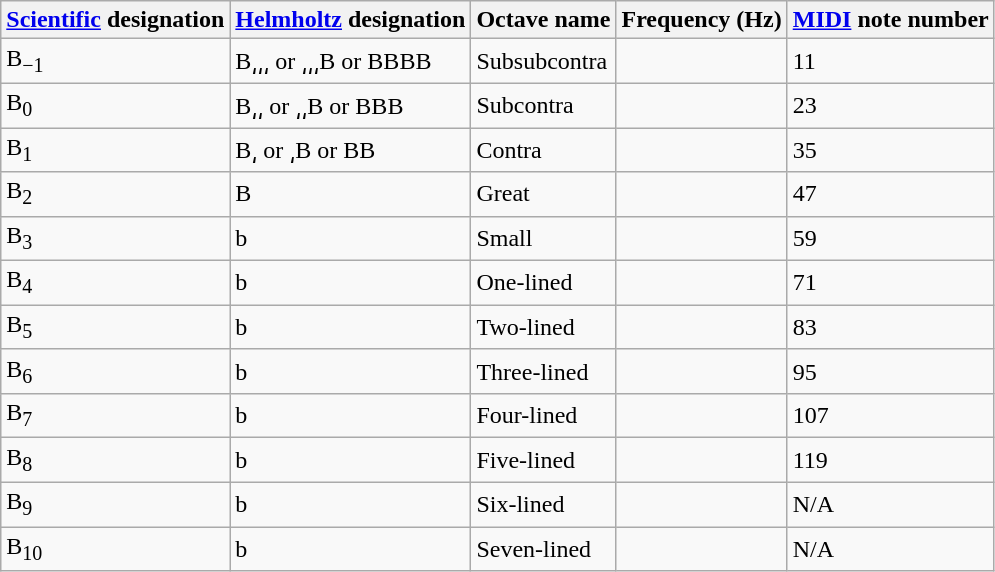<table class="wikitable">
<tr>
<th><a href='#'>Scientific</a> designation</th>
<th><a href='#'>Helmholtz</a> designation</th>
<th>Octave name</th>
<th>Frequency (Hz)</th>
<th><a href='#'>MIDI</a> note  number</th>
</tr>
<tr>
<td>B<sub>−1</sub></td>
<td>B͵͵͵ or ͵͵͵B or BBBB</td>
<td>Subsubcontra</td>
<td align=right></td>
<td>11</td>
</tr>
<tr>
<td>B<sub>0</sub></td>
<td>B͵͵ or ͵͵B or BBB</td>
<td>Subcontra</td>
<td align=right></td>
<td>23</td>
</tr>
<tr>
<td>B<sub>1</sub></td>
<td>B͵ or ͵B or BB</td>
<td>Contra</td>
<td align=right></td>
<td>35</td>
</tr>
<tr>
<td>B<sub>2</sub></td>
<td>B</td>
<td>Great</td>
<td align=right></td>
<td>47</td>
</tr>
<tr>
<td>B<sub>3</sub></td>
<td>b</td>
<td>Small</td>
<td align=right></td>
<td>59</td>
</tr>
<tr>
<td>B<sub>4</sub></td>
<td>b</td>
<td>One-lined</td>
<td align=right></td>
<td>71</td>
</tr>
<tr>
<td>B<sub>5</sub></td>
<td>b</td>
<td>Two-lined</td>
<td align=right></td>
<td>83</td>
</tr>
<tr>
<td>B<sub>6</sub></td>
<td>b</td>
<td>Three-lined</td>
<td align=right></td>
<td>95</td>
</tr>
<tr>
<td>B<sub>7</sub></td>
<td>b</td>
<td>Four-lined</td>
<td align=right></td>
<td>107</td>
</tr>
<tr>
<td>B<sub>8</sub></td>
<td>b</td>
<td>Five-lined</td>
<td align=right></td>
<td>119</td>
</tr>
<tr>
<td>B<sub>9</sub></td>
<td>b</td>
<td>Six-lined</td>
<td align=right></td>
<td>N/A</td>
</tr>
<tr>
<td>B<sub>10</sub></td>
<td>b</td>
<td>Seven-lined</td>
<td align=right></td>
<td>N/A</td>
</tr>
</table>
